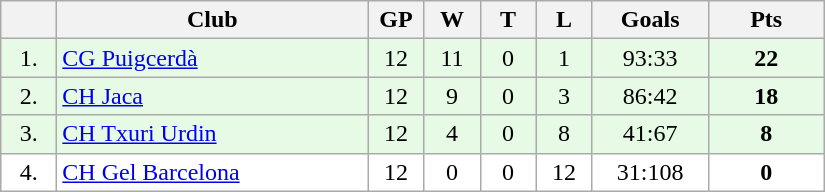<table class="wikitable">
<tr>
<th width="30"></th>
<th width="200">Club</th>
<th width="30">GP</th>
<th width="30">W</th>
<th width="30">T</th>
<th width="30">L</th>
<th width="70">Goals</th>
<th width="70">Pts</th>
</tr>
<tr bgcolor="#e6fae6" align="center">
<td>1.</td>
<td align="left"><a href='#'>CG Puigcerdà</a></td>
<td>12</td>
<td>11</td>
<td>0</td>
<td>1</td>
<td>93:33</td>
<td><strong>22</strong></td>
</tr>
<tr bgcolor="#e6fae6" align="center">
<td>2.</td>
<td align="left"><a href='#'>CH Jaca</a></td>
<td>12</td>
<td>9</td>
<td>0</td>
<td>3</td>
<td>86:42</td>
<td><strong>18</strong></td>
</tr>
<tr bgcolor="#e6fae6" align="center">
<td>3.</td>
<td align="left"><a href='#'>CH Txuri Urdin</a></td>
<td>12</td>
<td>4</td>
<td>0</td>
<td>8</td>
<td>41:67</td>
<td><strong>8</strong></td>
</tr>
<tr bgcolor="#FFFFFF" align="center">
<td>4.</td>
<td align="left"><a href='#'>CH Gel Barcelona</a></td>
<td>12</td>
<td>0</td>
<td>0</td>
<td>12</td>
<td>31:108</td>
<td><strong>0</strong></td>
</tr>
</table>
